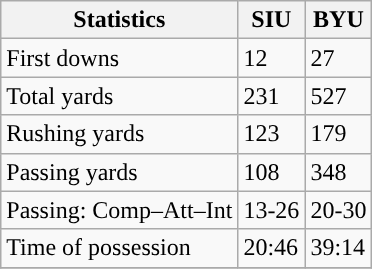<table class="wikitable" style="float: left;">
<tr>
<th>Statistics</th>
<th>SIU</th>
<th>BYU</th>
</tr>
<tr>
<td>First downs</td>
<td>12</td>
<td>27</td>
</tr>
<tr>
<td>Total yards</td>
<td>231</td>
<td>527</td>
</tr>
<tr>
<td>Rushing yards</td>
<td>123</td>
<td>179</td>
</tr>
<tr>
<td>Passing yards</td>
<td>108</td>
<td>348</td>
</tr>
<tr>
<td>Passing: Comp–Att–Int</td>
<td>13-26</td>
<td>20-30</td>
</tr>
<tr>
<td>Time of possession</td>
<td>20:46</td>
<td>39:14</td>
</tr>
<tr>
</tr>
</table>
